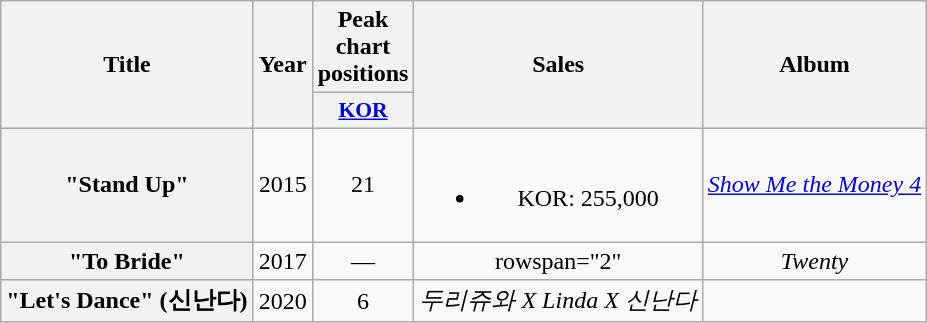<table class="wikitable plainrowheaders" style="text-align:center;">
<tr>
<th scope="col" rowspan="2">Title</th>
<th scope="col" rowspan="2">Year</th>
<th scope="col" colspan="1">Peak chart positions</th>
<th scope="col" rowspan="2">Sales<br></th>
<th scope="col" rowspan="2">Album</th>
</tr>
<tr>
<th scope="col" style="width:3em;font-size:90%;"><a href='#'>KOR</a><br></th>
</tr>
<tr>
<th scope="row">"Stand Up" </th>
<td>2015</td>
<td>21</td>
<td><br><ul><li>KOR: 255,000</li></ul></td>
<td><em><a href='#'>Show Me the Money 4</a></em></td>
</tr>
<tr>
<th scope="row">"To Bride" </th>
<td>2017</td>
<td>—</td>
<td>rowspan="2" </td>
<td><em>Twenty</em></td>
</tr>
<tr>
<th scope="row">"Let's Dance" (신난다)<br></th>
<td>2020</td>
<td>6</td>
<td><em>두리쥬와 X Linda X 신난다</em></td>
</tr>
</table>
